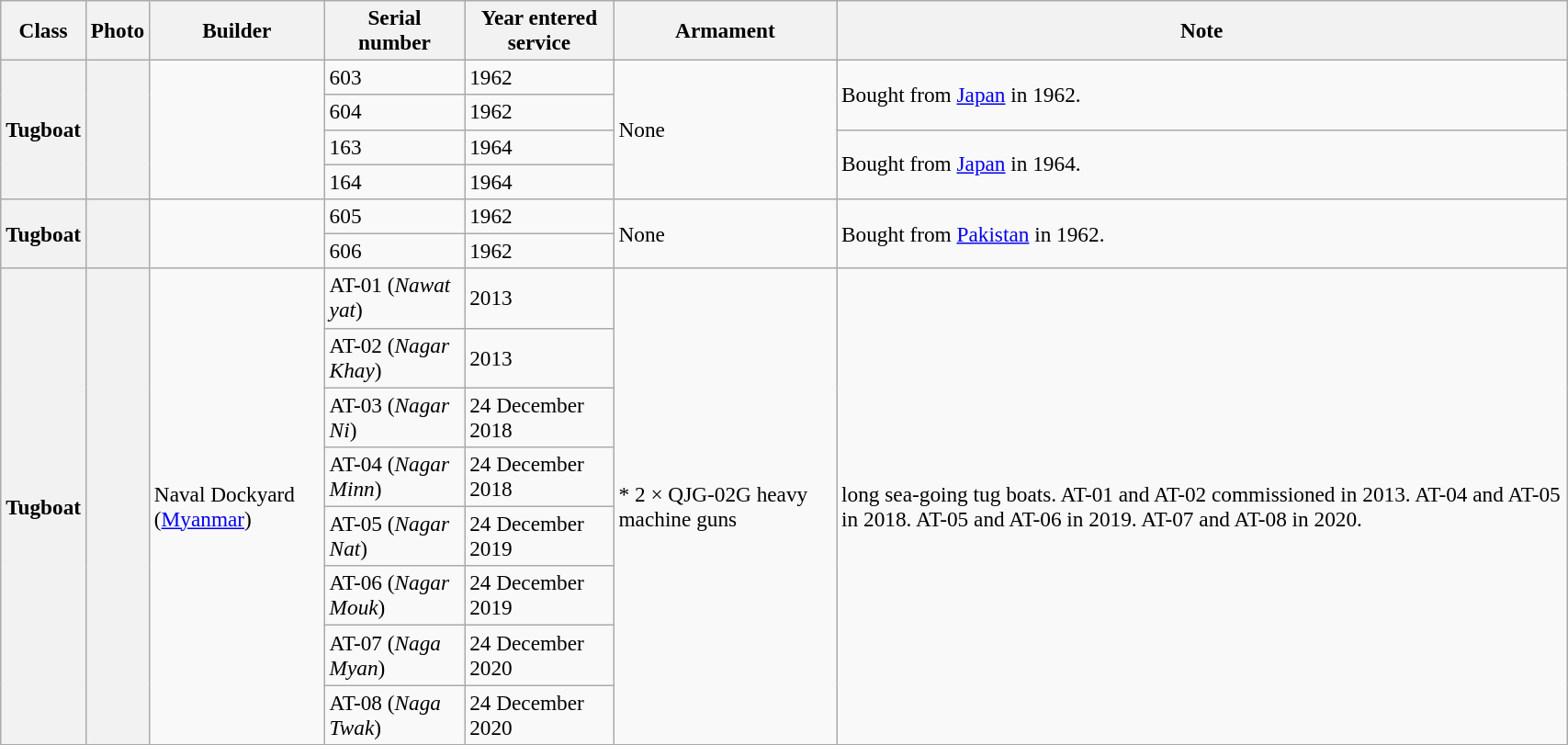<table class="wikitable" style="font-size:97%; width:90%">
<tr>
<th>Class</th>
<th>Photo</th>
<th width="120">Builder</th>
<th>Serial number</th>
<th>Year entered service</th>
<th>Armament</th>
<th>Note</th>
</tr>
<tr>
<th rowspan="4">Tugboat</th>
<th rowspan="4"></th>
<td rowspan="4"></td>
<td>603</td>
<td>1962</td>
<td rowspan="4">None</td>
<td rowspan="2">Bought from <a href='#'>Japan</a> in 1962.</td>
</tr>
<tr>
<td>604</td>
<td>1962</td>
</tr>
<tr>
<td>163</td>
<td>1964</td>
<td rowspan="2">Bought from <a href='#'>Japan</a> in 1964.</td>
</tr>
<tr>
<td>164</td>
<td>1964</td>
</tr>
<tr>
<th rowspan="2">Tugboat</th>
<th rowspan="2"></th>
<td rowspan="2"></td>
<td>605</td>
<td>1962</td>
<td rowspan="2">None</td>
<td rowspan="2">Bought from <a href='#'>Pakistan</a> in 1962.</td>
</tr>
<tr>
<td>606</td>
<td>1962</td>
</tr>
<tr>
<th rowspan="8">Tugboat</th>
<th rowspan="8"></th>
<td rowspan="8">Naval Dockyard (<a href='#'>Myanmar</a>) </td>
<td>AT-01 (<em>Nawat yat</em>)</td>
<td>2013</td>
<td rowspan="8">* 2 × QJG-02G heavy machine guns</td>
<td rowspan="8"> long sea-going tug boats. AT-01 and AT-02 commissioned in 2013. AT-04 and AT-05 in 2018. AT-05 and AT-06 in 2019. AT-07 and AT-08 in 2020.</td>
</tr>
<tr>
<td>AT-02 (<em>Nagar Khay</em>)</td>
<td>2013</td>
</tr>
<tr>
<td>AT-03 (<em>Nagar Ni</em>)</td>
<td>24 December 2018</td>
</tr>
<tr>
<td>AT-04 (<em>Nagar Minn</em>)</td>
<td>24 December 2018</td>
</tr>
<tr>
<td>AT-05 (<em>Nagar Nat</em>)</td>
<td>24 December 2019</td>
</tr>
<tr>
<td>AT-06 (<em>Nagar Mouk</em>)</td>
<td>24 December 2019</td>
</tr>
<tr>
<td>AT-07 (<em>Naga Myan</em>)</td>
<td>24 December 2020</td>
</tr>
<tr>
<td>AT-08 (<em>Naga Twak</em>)</td>
<td>24 December 2020</td>
</tr>
<tr>
</tr>
</table>
